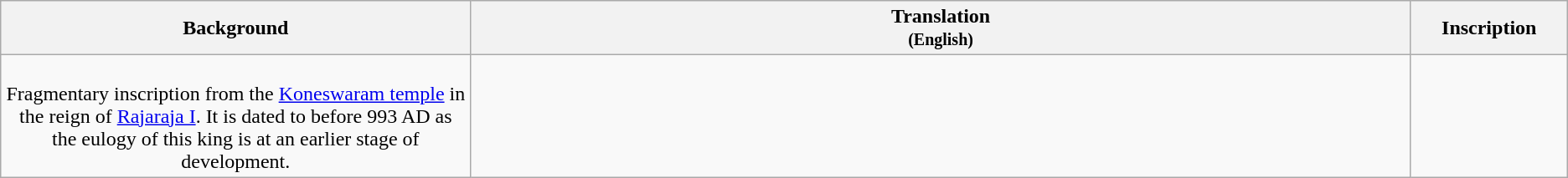<table class="wikitable centre">
<tr>
<th scope="col" align=left>Background<br></th>
<th>Translation<br><small>(English)</small></th>
<th>Inscription<br></th>
</tr>
<tr>
<td align=center width="30%"><br>Fragmentary inscription from the <a href='#'>Koneswaram temple</a> in the reign of <a href='#'>Rajaraja I</a>.
It is dated to before 993 AD as the eulogy of this king is at an earlier stage of development.</td>
<td align=left></td>
<td align=center width="10%"><br></td>
</tr>
</table>
